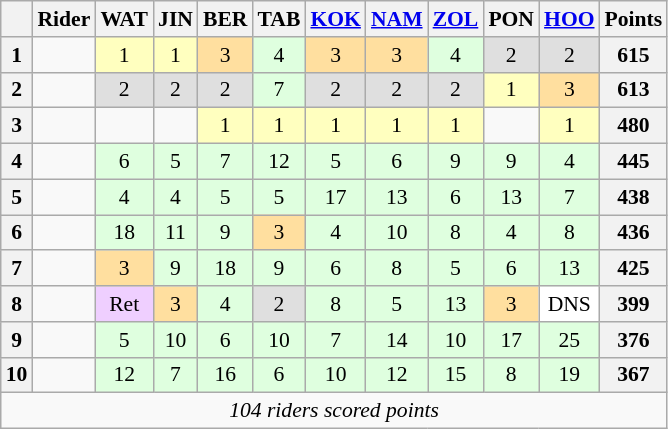<table class="wikitable" style="font-size: 90%; text-align:center">
<tr style="vertical-align:middle;">
<th style="vertical-align:middle"></th>
<th style="vertical-align:middle;background">Rider</th>
<th>WAT<br></th>
<th>JIN<br></th>
<th>BER<br></th>
<th>TAB<br></th>
<th><a href='#'>KOK</a><br></th>
<th><a href='#'>NAM</a><br></th>
<th><a href='#'>ZOL</a><br></th>
<th>PON<br></th>
<th><a href='#'>HOO</a><br></th>
<th style="vertical-align:middle">Points</th>
</tr>
<tr>
<th>1</th>
<td style="text-align:left"></td>
<td style="background-color:#ffffbf">1</td>
<td style="background-color:#ffffbf">1</td>
<td style="background-color:#ffdf9f">3</td>
<td style="background-color:#dfffdf">4</td>
<td style="background-color:#ffdf9f">3</td>
<td style="background-color:#ffdf9f">3</td>
<td style="background-color:#dfffdf">4</td>
<td style="background-color:#dfdfdf">2</td>
<td style="background-color:#dfdfdf">2</td>
<th>615</th>
</tr>
<tr>
<th>2</th>
<td style="text-align:left"></td>
<td style="background-color:#dfdfdf">2</td>
<td style="background-color:#dfdfdf">2</td>
<td style="background-color:#dfdfdf">2</td>
<td style="background-color:#dfffdf">7</td>
<td style="background-color:#dfdfdf">2</td>
<td style="background-color:#dfdfdf">2</td>
<td style="background-color:#dfdfdf">2</td>
<td style="background-color:#ffffbf">1</td>
<td style="background-color:#ffdf9f">3</td>
<th>613</th>
</tr>
<tr>
<th>3</th>
<td style="text-align:left"></td>
<td></td>
<td></td>
<td style="background-color:#ffffbf">1</td>
<td style="background-color:#ffffbf">1</td>
<td style="background-color:#ffffbf">1</td>
<td style="background-color:#ffffbf">1</td>
<td style="background-color:#ffffbf">1</td>
<td></td>
<td style="background-color:#ffffbf">1</td>
<th>480</th>
</tr>
<tr>
<th>4</th>
<td style="text-align:left"></td>
<td style="background-color:#dfffdf">6</td>
<td style="background-color:#dfffdf">5</td>
<td style="background-color:#dfffdf">7</td>
<td style="background-color:#dfffdf">12</td>
<td style="background-color:#dfffdf">5</td>
<td style="background-color:#dfffdf">6</td>
<td style="background-color:#dfffdf">9</td>
<td style="background-color:#dfffdf">9</td>
<td style="background-color:#dfffdf">4</td>
<th>445</th>
</tr>
<tr>
<th>5</th>
<td style="text-align:left"></td>
<td style="background-color:#dfffdf">4</td>
<td style="background-color:#dfffdf">4</td>
<td style="background-color:#dfffdf">5</td>
<td style="background-color:#dfffdf">5</td>
<td style="background-color:#dfffdf">17</td>
<td style="background-color:#dfffdf">13</td>
<td style="background-color:#dfffdf">6</td>
<td style="background-color:#dfffdf">13</td>
<td style="background-color:#dfffdf">7</td>
<th>438</th>
</tr>
<tr>
<th>6</th>
<td style="text-align:left"></td>
<td style="background-color:#dfffdf">18</td>
<td style="background-color:#dfffdf">11</td>
<td style="background-color:#dfffdf">9</td>
<td style="background-color:#ffdf9f">3</td>
<td style="background-color:#dfffdf">4</td>
<td style="background-color:#dfffdf">10</td>
<td style="background-color:#dfffdf">8</td>
<td style="background-color:#dfffdf">4</td>
<td style="background-color:#dfffdf">8</td>
<th>436</th>
</tr>
<tr>
<th>7</th>
<td style="text-align:left"></td>
<td style="background-color:#ffdf9f">3</td>
<td style="background-color:#dfffdf">9</td>
<td style="background-color:#dfffdf">18</td>
<td style="background-color:#dfffdf">9</td>
<td style="background-color:#dfffdf">6</td>
<td style="background-color:#dfffdf">8</td>
<td style="background-color:#dfffdf">5</td>
<td style="background-color:#dfffdf">6</td>
<td style="background-color:#dfffdf">13</td>
<th>425</th>
</tr>
<tr>
<th>8</th>
<td style="text-align:left"></td>
<td style="background-color:#efcfff">Ret</td>
<td style="background-color:#ffdf9f">3</td>
<td style="background-color:#dfffdf">4</td>
<td style="background-color:#dfdfdf">2</td>
<td style="background-color:#dfffdf">8</td>
<td style="background-color:#dfffdf">5</td>
<td style="background-color:#dfffdf">13</td>
<td style="background-color:#ffdf9f">3</td>
<td style="background-color:#ffffff">DNS</td>
<th>399</th>
</tr>
<tr>
<th>9</th>
<td style="text-align:left"></td>
<td style="background-color:#dfffdf">5</td>
<td style="background-color:#dfffdf">10</td>
<td style="background-color:#dfffdf">6</td>
<td style="background-color:#dfffdf">10</td>
<td style="background-color:#dfffdf">7</td>
<td style="background-color:#dfffdf">14</td>
<td style="background-color:#dfffdf">10</td>
<td style="background-color:#dfffdf">17</td>
<td style="background-color:#dfffdf">25</td>
<th>376</th>
</tr>
<tr>
<th>10</th>
<td style="text-align:left"></td>
<td style="background-color:#dfffdf">12</td>
<td style="background-color:#dfffdf">7</td>
<td style="background-color:#dfffdf">16</td>
<td style="background-color:#dfffdf">6</td>
<td style="background-color:#dfffdf">10</td>
<td style="background-color:#dfffdf">12</td>
<td style="background-color:#dfffdf">15</td>
<td style="background-color:#dfffdf">8</td>
<td style="background-color:#dfffdf">19</td>
<th>367</th>
</tr>
<tr>
<td colspan=12><em>104 riders scored points</em></td>
</tr>
</table>
